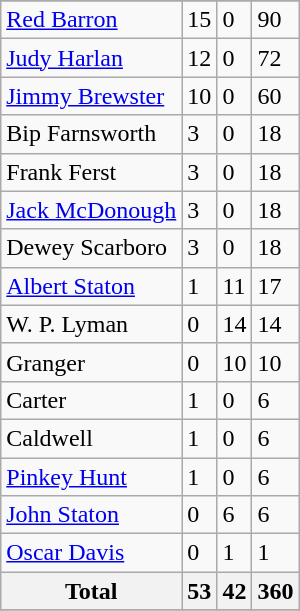<table class="wikitable">
<tr>
</tr>
<tr>
<td><a href='#'>Red Barron</a></td>
<td>15</td>
<td>0</td>
<td>90</td>
</tr>
<tr>
<td><a href='#'>Judy Harlan</a></td>
<td>12</td>
<td>0</td>
<td>72</td>
</tr>
<tr>
<td><a href='#'>Jimmy Brewster</a></td>
<td>10</td>
<td>0</td>
<td>60</td>
</tr>
<tr>
<td>Bip Farnsworth</td>
<td>3</td>
<td>0</td>
<td>18</td>
</tr>
<tr>
<td>Frank Ferst</td>
<td>3</td>
<td>0</td>
<td>18</td>
</tr>
<tr>
<td><a href='#'>Jack McDonough</a></td>
<td>3</td>
<td>0</td>
<td>18</td>
</tr>
<tr>
<td>Dewey Scarboro</td>
<td>3</td>
<td>0</td>
<td>18</td>
</tr>
<tr>
<td><a href='#'>Albert Staton</a></td>
<td>1</td>
<td>11</td>
<td>17</td>
</tr>
<tr>
<td>W. P. Lyman</td>
<td>0</td>
<td>14</td>
<td>14</td>
</tr>
<tr>
<td>Granger</td>
<td>0</td>
<td>10</td>
<td>10</td>
</tr>
<tr>
<td>Carter</td>
<td>1</td>
<td>0</td>
<td>6</td>
</tr>
<tr>
<td>Caldwell</td>
<td>1</td>
<td>0</td>
<td>6</td>
</tr>
<tr>
<td><a href='#'>Pinkey Hunt</a></td>
<td>1</td>
<td>0</td>
<td>6</td>
</tr>
<tr>
<td><a href='#'>John Staton</a></td>
<td>0</td>
<td>6</td>
<td>6</td>
</tr>
<tr>
<td><a href='#'>Oscar Davis</a></td>
<td>0</td>
<td>1</td>
<td>1</td>
</tr>
<tr>
<th>Total</th>
<th>53</th>
<th>42</th>
<th>360</th>
</tr>
<tr>
</tr>
</table>
